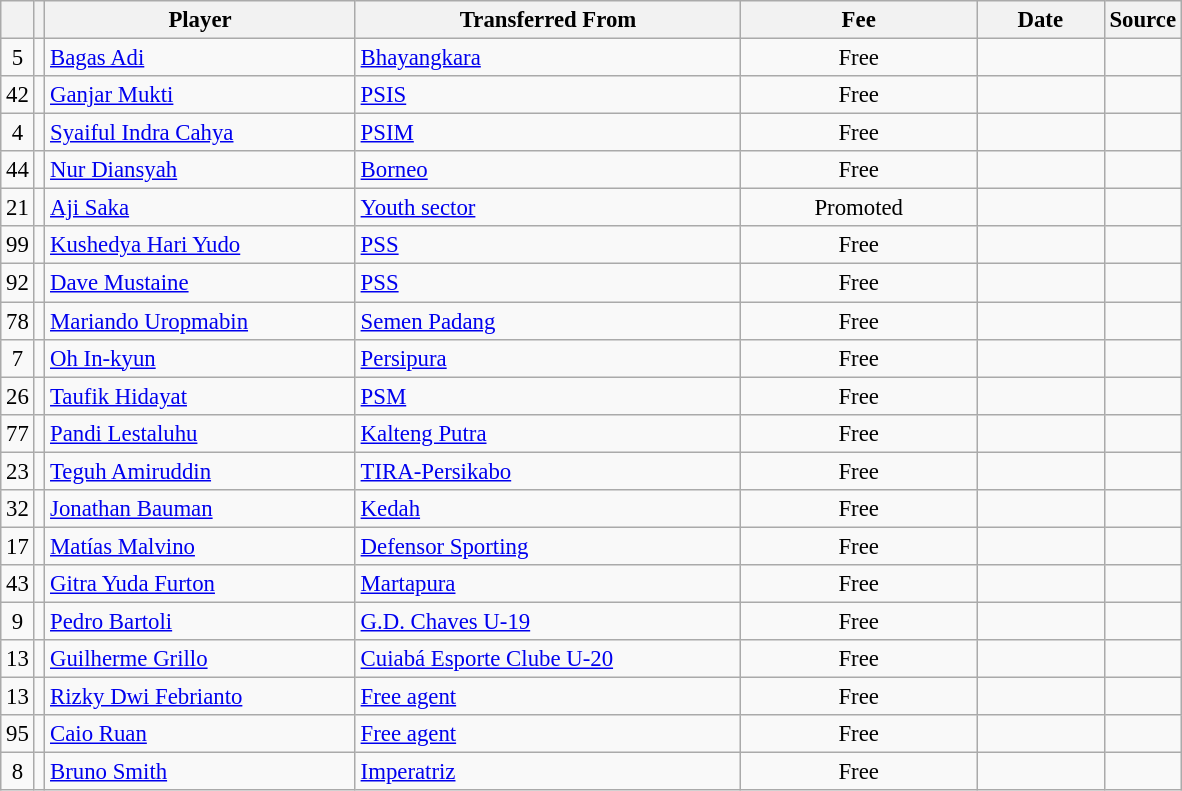<table class="wikitable plainrowheaders sortable" style="font-size:95%">
<tr>
<th></th>
<th></th>
<th scope="col" style="width:200px;"><strong>Player</strong></th>
<th scope="col" style="width:250px;"><strong>Transferred From</strong></th>
<th scope="col" style="width:150px;"><strong>Fee</strong></th>
<th scope="col" style="width:78px;"><strong>Date</strong></th>
<th><strong>Source</strong></th>
</tr>
<tr>
<td align=center>5</td>
<td align=center></td>
<td> <a href='#'>Bagas Adi</a></td>
<td> <a href='#'>Bhayangkara</a></td>
<td align=center>Free</td>
<td align=center></td>
<td align=center></td>
</tr>
<tr>
<td align=center>42</td>
<td align=center></td>
<td> <a href='#'>Ganjar Mukti</a></td>
<td> <a href='#'>PSIS</a></td>
<td align=center>Free</td>
<td align=center></td>
<td align=center></td>
</tr>
<tr>
<td align=center>4</td>
<td align=center></td>
<td> <a href='#'>Syaiful Indra Cahya</a></td>
<td> <a href='#'>PSIM</a></td>
<td align=center>Free</td>
<td align=center></td>
<td align=center></td>
</tr>
<tr>
<td align=center>44</td>
<td align=center></td>
<td> <a href='#'>Nur Diansyah</a></td>
<td> <a href='#'>Borneo</a></td>
<td align=center>Free</td>
<td align=center></td>
<td align=center></td>
</tr>
<tr>
<td align=center>21</td>
<td align=center></td>
<td> <a href='#'>Aji Saka</a></td>
<td><a href='#'>Youth sector</a></td>
<td align=center>Promoted</td>
<td align=center></td>
<td align=center></td>
</tr>
<tr>
<td align=center>99</td>
<td align=center></td>
<td> <a href='#'>Kushedya Hari Yudo</a></td>
<td> <a href='#'>PSS</a></td>
<td align=center>Free</td>
<td align=center></td>
<td align=center></td>
</tr>
<tr>
<td align=center>92</td>
<td align=center></td>
<td> <a href='#'>Dave Mustaine</a></td>
<td> <a href='#'>PSS</a></td>
<td align=center>Free</td>
<td align=center></td>
<td align=center></td>
</tr>
<tr>
<td align=center>78</td>
<td align=center></td>
<td> <a href='#'>Mariando Uropmabin</a></td>
<td> <a href='#'>Semen Padang</a></td>
<td align=center>Free</td>
<td align=center></td>
<td align=center></td>
</tr>
<tr>
<td align=center>7</td>
<td align=center></td>
<td> <a href='#'>Oh In-kyun</a></td>
<td> <a href='#'>Persipura</a></td>
<td align=center>Free</td>
<td align=center></td>
<td align=center></td>
</tr>
<tr>
<td align=center>26</td>
<td align=center></td>
<td> <a href='#'>Taufik Hidayat</a></td>
<td> <a href='#'>PSM</a></td>
<td align=center>Free</td>
<td align=center></td>
<td align=center></td>
</tr>
<tr>
<td align=center>77</td>
<td align=center></td>
<td> <a href='#'>Pandi Lestaluhu</a></td>
<td> <a href='#'>Kalteng Putra</a></td>
<td align=center>Free</td>
<td align=center></td>
<td align=center></td>
</tr>
<tr>
<td align=center>23</td>
<td align=center></td>
<td> <a href='#'>Teguh Amiruddin</a></td>
<td> <a href='#'>TIRA-Persikabo</a></td>
<td align=center>Free</td>
<td align=center></td>
<td align=center></td>
</tr>
<tr>
<td align=center>32</td>
<td align=center></td>
<td> <a href='#'>Jonathan Bauman</a></td>
<td> <a href='#'>Kedah</a></td>
<td align=center>Free</td>
<td align=center></td>
<td align=center></td>
</tr>
<tr>
<td align=center>17</td>
<td align=center></td>
<td> <a href='#'>Matías Malvino</a></td>
<td> <a href='#'>Defensor Sporting</a></td>
<td align=center>Free</td>
<td align=center></td>
<td align=center></td>
</tr>
<tr>
<td align=center>43</td>
<td align=center></td>
<td> <a href='#'>Gitra Yuda Furton</a></td>
<td> <a href='#'>Martapura</a></td>
<td align=center>Free</td>
<td align=center></td>
<td align=center></td>
</tr>
<tr>
<td align=center>9</td>
<td align=center></td>
<td> <a href='#'>Pedro Bartoli</a></td>
<td> <a href='#'>G.D. Chaves U-19</a></td>
<td align=center>Free</td>
<td align=center></td>
<td align=center></td>
</tr>
<tr>
<td align=center>13</td>
<td align=center></td>
<td> <a href='#'>Guilherme Grillo</a></td>
<td> <a href='#'>Cuiabá Esporte Clube U-20</a></td>
<td align=center>Free</td>
<td align=center></td>
<td align=center></td>
</tr>
<tr>
<td align=center>13</td>
<td align=center></td>
<td> <a href='#'>Rizky Dwi Febrianto</a></td>
<td><a href='#'>Free agent</a></td>
<td align=center>Free</td>
<td align=center></td>
<td align=center></td>
</tr>
<tr>
<td align=center>95</td>
<td align=center></td>
<td> <a href='#'>Caio Ruan</a></td>
<td><a href='#'>Free agent</a></td>
<td align=center>Free</td>
<td align=center></td>
<td align=center></td>
</tr>
<tr>
<td align=center>8</td>
<td align=center></td>
<td> <a href='#'>Bruno Smith</a></td>
<td> <a href='#'>Imperatriz</a></td>
<td align=center>Free</td>
<td align=center></td>
<td align=center></td>
</tr>
</table>
